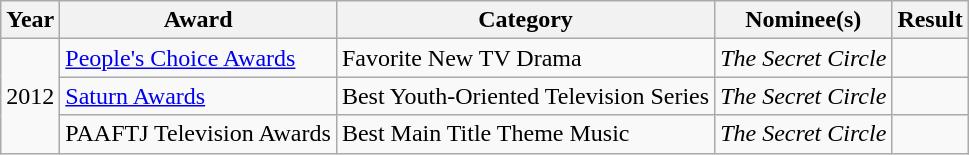<table class="wikitable sortable">
<tr>
<th>Year</th>
<th>Award</th>
<th>Category</th>
<th>Nominee(s)</th>
<th class="unsortable">Result</th>
</tr>
<tr>
<td rowspan="3">2012</td>
<td><a href='#'>People's Choice Awards</a></td>
<td>Favorite New TV Drama</td>
<td><em>The Secret Circle</em></td>
<td></td>
</tr>
<tr>
<td><a href='#'>Saturn Awards</a></td>
<td>Best Youth-Oriented Television Series</td>
<td><em>The Secret Circle</em></td>
<td></td>
</tr>
<tr>
<td>PAAFTJ Television Awards</td>
<td>Best Main Title Theme Music</td>
<td><em>The Secret Circle</em></td>
<td></td>
</tr>
</table>
